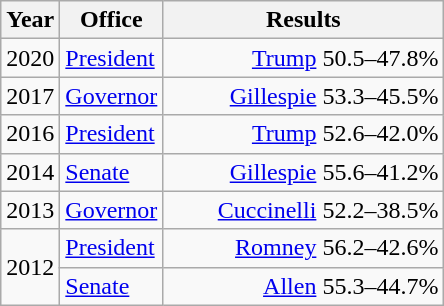<table class=wikitable>
<tr>
<th width="30">Year</th>
<th width="60">Office</th>
<th width="180">Results</th>
</tr>
<tr>
<td>2020</td>
<td><a href='#'>President</a></td>
<td align="right" ><a href='#'>Trump</a> 50.5–47.8%</td>
</tr>
<tr>
<td>2017</td>
<td><a href='#'>Governor</a></td>
<td align="right" ><a href='#'>Gillespie</a> 53.3–45.5%</td>
</tr>
<tr>
<td>2016</td>
<td><a href='#'>President</a></td>
<td align="right" ><a href='#'>Trump</a> 52.6–42.0%</td>
</tr>
<tr>
<td>2014</td>
<td><a href='#'>Senate</a></td>
<td align="right" ><a href='#'>Gillespie</a> 55.6–41.2%</td>
</tr>
<tr>
<td>2013</td>
<td><a href='#'>Governor</a></td>
<td align="right" ><a href='#'>Cuccinelli</a> 52.2–38.5%</td>
</tr>
<tr>
<td rowspan="2">2012</td>
<td><a href='#'>President</a></td>
<td align="right" ><a href='#'>Romney</a> 56.2–42.6%</td>
</tr>
<tr>
<td><a href='#'>Senate</a></td>
<td align="right" ><a href='#'>Allen</a> 55.3–44.7%</td>
</tr>
</table>
